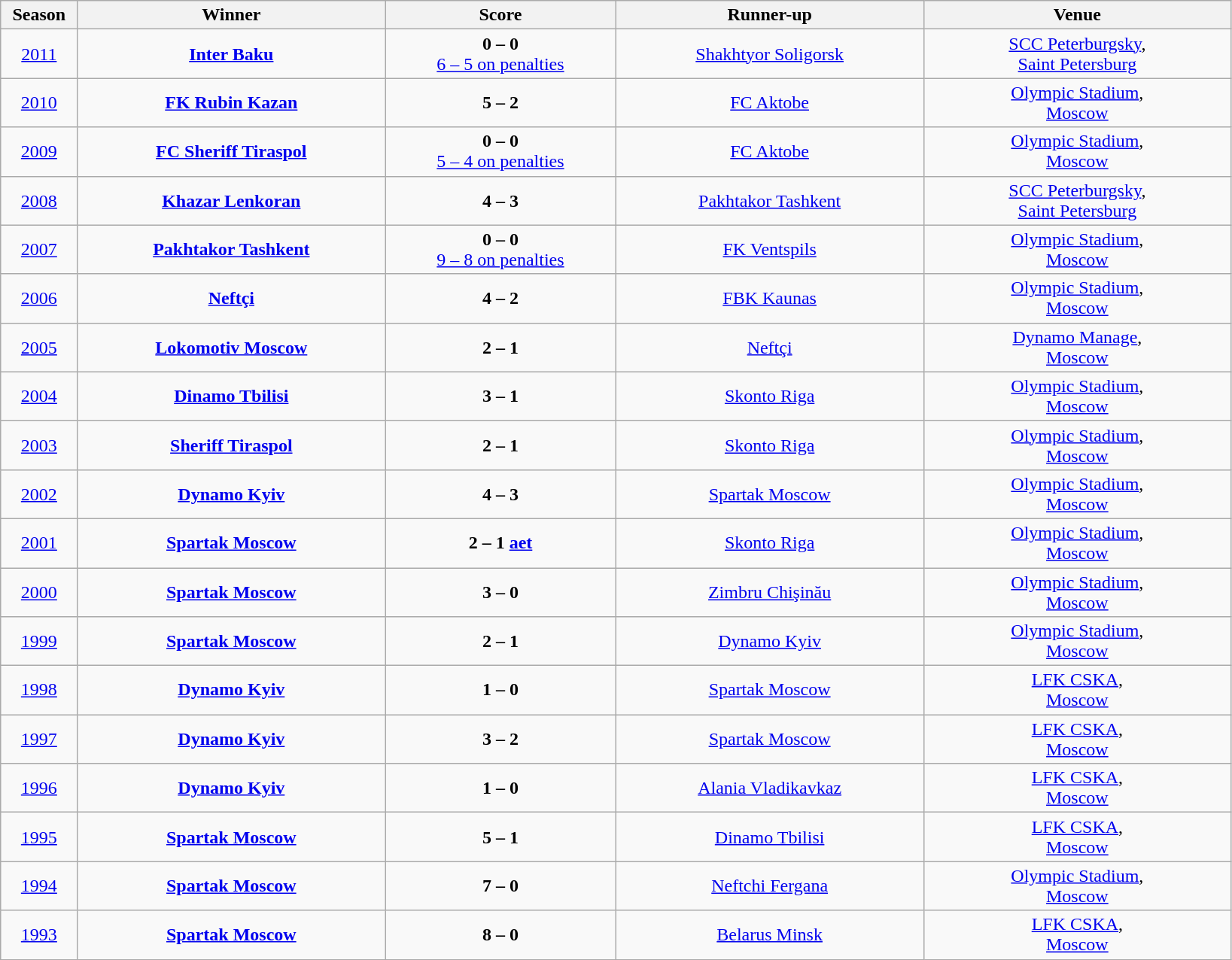<table class="wikitable sortable" style="text-align: center;">
<tr>
<th width=5%>Season</th>
<th width=20%>Winner</th>
<th width=15%>Score</th>
<th width=20%>Runner-up</th>
<th width=20%>Venue</th>
</tr>
<tr>
<td><a href='#'>2011</a></td>
<td> <strong><a href='#'>Inter Baku</a></strong></td>
<td><strong>0 – 0</strong><br><a href='#'>6 – 5 on penalties</a></td>
<td> <a href='#'>Shakhtyor Soligorsk</a></td>
<td><a href='#'>SCC Peterburgsky</a>,<br><a href='#'>Saint Petersburg</a> </td>
</tr>
<tr>
<td><a href='#'>2010</a></td>
<td> <strong><a href='#'>FK Rubin Kazan</a></strong></td>
<td><strong>5 – 2</strong></td>
<td> <a href='#'>FC Aktobe</a></td>
<td><a href='#'>Olympic Stadium</a>,<br><a href='#'>Moscow</a> </td>
</tr>
<tr>
<td><a href='#'>2009</a></td>
<td> <strong><a href='#'>FC Sheriff Tiraspol</a></strong></td>
<td><strong>0 – 0</strong><br><a href='#'>5 – 4 on penalties</a></td>
<td> <a href='#'>FC Aktobe</a></td>
<td><a href='#'>Olympic Stadium</a>,<br><a href='#'>Moscow</a> </td>
</tr>
<tr>
<td><a href='#'>2008</a></td>
<td> <strong><a href='#'>Khazar Lenkoran</a></strong></td>
<td><strong>4 – 3</strong></td>
<td> <a href='#'>Pakhtakor Tashkent</a></td>
<td><a href='#'>SCC Peterburgsky</a>,<br><a href='#'>Saint Petersburg</a> </td>
</tr>
<tr>
<td><a href='#'>2007</a></td>
<td> <strong><a href='#'>Pakhtakor Tashkent</a></strong></td>
<td><strong>0 – 0</strong><br><a href='#'>9 – 8 on penalties</a></td>
<td> <a href='#'>FK Ventspils</a></td>
<td><a href='#'>Olympic Stadium</a>,<br><a href='#'>Moscow</a> </td>
</tr>
<tr>
<td><a href='#'>2006</a></td>
<td> <strong><a href='#'>Neftçi</a></strong></td>
<td><strong>4 – 2</strong></td>
<td> <a href='#'>FBK Kaunas</a></td>
<td><a href='#'>Olympic Stadium</a>,<br><a href='#'>Moscow</a> </td>
</tr>
<tr>
<td><a href='#'>2005</a></td>
<td> <strong><a href='#'>Lokomotiv Moscow</a></strong></td>
<td><strong>2 – 1</strong></td>
<td> <a href='#'>Neftçi</a></td>
<td><a href='#'>Dynamo Manage</a>,<br><a href='#'>Moscow</a> </td>
</tr>
<tr>
<td><a href='#'>2004</a></td>
<td> <strong><a href='#'>Dinamo Tbilisi</a></strong></td>
<td><strong>3 – 1</strong></td>
<td> <a href='#'>Skonto Riga</a></td>
<td><a href='#'>Olympic Stadium</a>,<br><a href='#'>Moscow</a> </td>
</tr>
<tr>
<td><a href='#'>2003</a></td>
<td> <strong><a href='#'>Sheriff Tiraspol</a></strong></td>
<td><strong>2 – 1</strong></td>
<td> <a href='#'>Skonto Riga</a></td>
<td><a href='#'>Olympic Stadium</a>,<br><a href='#'>Moscow</a> </td>
</tr>
<tr>
<td><a href='#'>2002</a></td>
<td> <strong><a href='#'>Dynamo Kyiv</a></strong></td>
<td><strong>4 – 3</strong></td>
<td> <a href='#'>Spartak Moscow</a></td>
<td><a href='#'>Olympic Stadium</a>,<br><a href='#'>Moscow</a> </td>
</tr>
<tr>
<td><a href='#'>2001</a></td>
<td> <strong><a href='#'>Spartak Moscow</a></strong></td>
<td><strong>2 – 1 <a href='#'>aet</a></strong></td>
<td> <a href='#'>Skonto Riga</a></td>
<td><a href='#'>Olympic Stadium</a>,<br><a href='#'>Moscow</a> </td>
</tr>
<tr>
<td><a href='#'>2000</a></td>
<td> <strong><a href='#'>Spartak Moscow</a></strong></td>
<td><strong>3 – 0</strong></td>
<td> <a href='#'>Zimbru Chişinău</a></td>
<td><a href='#'>Olympic Stadium</a>,<br><a href='#'>Moscow</a> </td>
</tr>
<tr>
<td><a href='#'>1999</a></td>
<td> <strong><a href='#'>Spartak Moscow</a></strong></td>
<td><strong>2 – 1</strong></td>
<td> <a href='#'>Dynamo Kyiv</a></td>
<td><a href='#'>Olympic Stadium</a>,<br><a href='#'>Moscow</a> </td>
</tr>
<tr>
<td><a href='#'>1998</a></td>
<td> <strong><a href='#'>Dynamo Kyiv</a></strong></td>
<td><strong>1 – 0</strong></td>
<td> <a href='#'>Spartak Moscow</a></td>
<td><a href='#'>LFK CSKA</a>,<br><a href='#'>Moscow</a> </td>
</tr>
<tr>
<td><a href='#'>1997</a></td>
<td> <strong><a href='#'>Dynamo Kyiv</a></strong></td>
<td><strong>3 – 2</strong></td>
<td> <a href='#'>Spartak Moscow</a></td>
<td><a href='#'>LFK CSKA</a>,<br><a href='#'>Moscow</a> </td>
</tr>
<tr>
<td><a href='#'>1996</a></td>
<td> <strong><a href='#'>Dynamo Kyiv</a></strong></td>
<td><strong>1 – 0</strong></td>
<td> <a href='#'>Alania Vladikavkaz</a></td>
<td><a href='#'>LFK CSKA</a>,<br><a href='#'>Moscow</a> </td>
</tr>
<tr>
<td><a href='#'>1995</a></td>
<td> <strong><a href='#'>Spartak Moscow</a></strong></td>
<td><strong>5 – 1</strong></td>
<td> <a href='#'>Dinamo Tbilisi</a></td>
<td><a href='#'>LFK CSKA</a>,<br><a href='#'>Moscow</a> </td>
</tr>
<tr>
<td><a href='#'>1994</a></td>
<td> <strong><a href='#'>Spartak Moscow</a></strong></td>
<td><strong>7 – 0</strong></td>
<td> <a href='#'>Neftchi Fergana</a></td>
<td><a href='#'>Olympic Stadium</a>,<br><a href='#'>Moscow</a> </td>
</tr>
<tr>
<td><a href='#'>1993</a></td>
<td> <strong><a href='#'>Spartak Moscow</a></strong></td>
<td><strong>8 – 0</strong></td>
<td> <a href='#'>Belarus Minsk</a></td>
<td><a href='#'>LFK CSKA</a>,<br><a href='#'>Moscow</a> </td>
</tr>
</table>
